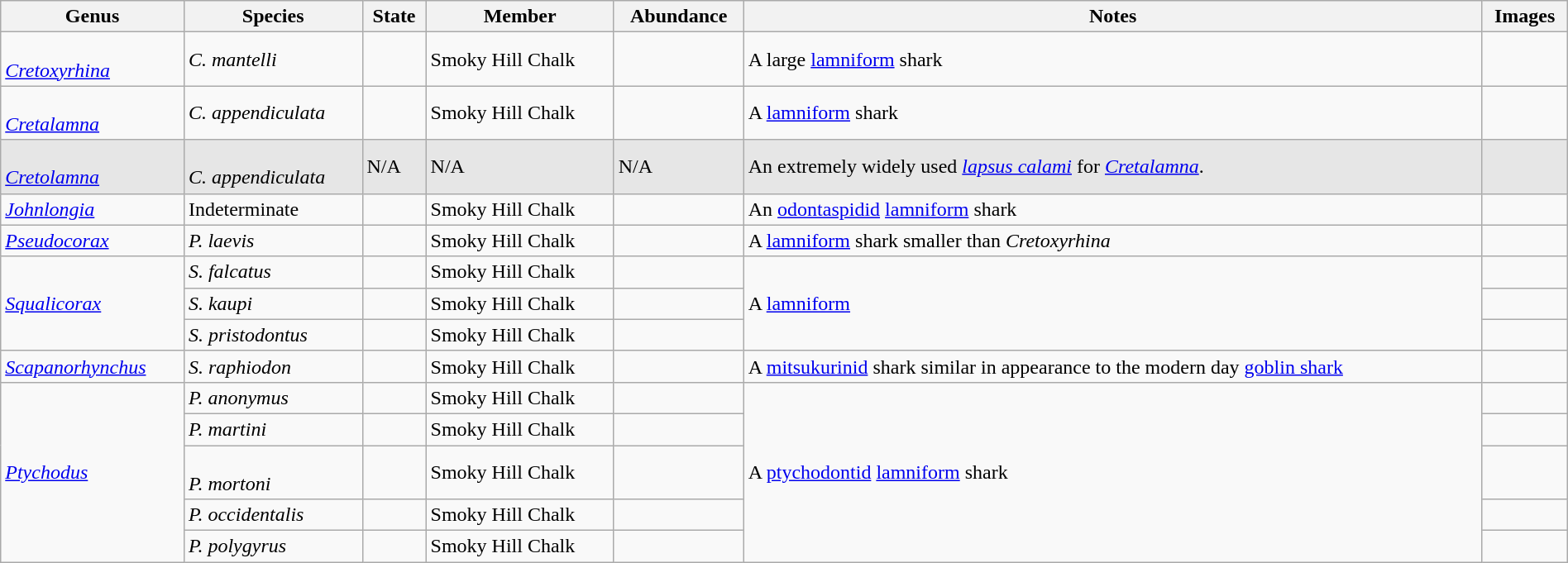<table class="wikitable" style="margin:auto; width:100%;">
<tr>
<th>Genus</th>
<th>Species</th>
<th>State</th>
<th>Member</th>
<th>Abundance</th>
<th>Notes</th>
<th>Images</th>
</tr>
<tr>
<td><br><em><a href='#'>Cretoxyrhina</a></em></td>
<td><em>C. mantelli</em></td>
<td></td>
<td>Smoky Hill Chalk</td>
<td></td>
<td>A large <a href='#'>lamniform</a> shark</td>
<td></td>
</tr>
<tr>
<td><br><em><a href='#'>Cretalamna</a></em></td>
<td><em>C. appendiculata</em></td>
<td></td>
<td>Smoky Hill Chalk</td>
<td></td>
<td>A <a href='#'>lamniform</a> shark</td>
<td><br></td>
</tr>
<tr>
<td style="background:#E6E6E6;"><br><em><a href='#'>Cretolamna</a></em></td>
<td style="background:#E6E6E6;"><br><em>C. appendiculata</em></td>
<td style="background:#E6E6E6;">N/A</td>
<td style="background:#E6E6E6;">N/A</td>
<td style="background:#E6E6E6;">N/A</td>
<td style="background:#E6E6E6;">An extremely widely used <em><a href='#'>lapsus calami</a></em> for <em><a href='#'>Cretalamna</a></em>.</td>
<td style="background:#E6E6E6;"></td>
</tr>
<tr>
<td><em><a href='#'>Johnlongia</a></em></td>
<td>Indeterminate</td>
<td></td>
<td>Smoky Hill Chalk</td>
<td></td>
<td>An <a href='#'>odontaspidid</a> <a href='#'>lamniform</a> shark</td>
<td></td>
</tr>
<tr>
<td><em><a href='#'>Pseudocorax</a></em></td>
<td><em>P. laevis</em></td>
<td></td>
<td>Smoky Hill Chalk</td>
<td></td>
<td>A <a href='#'>lamniform</a> shark smaller than <em>Cretoxyrhina</em></td>
<td></td>
</tr>
<tr>
<td rowspan=3><em><a href='#'>Squalicorax</a></em></td>
<td><em>S. falcatus</em></td>
<td></td>
<td>Smoky Hill Chalk</td>
<td></td>
<td rowspan=3>A <a href='#'>lamniform</a></td>
<td></td>
</tr>
<tr>
<td><em>S. kaupi</em></td>
<td></td>
<td>Smoky Hill Chalk</td>
<td></td>
<td></td>
</tr>
<tr>
<td><em>S. pristodontus</em></td>
<td></td>
<td>Smoky Hill Chalk</td>
<td></td>
<td></td>
</tr>
<tr>
<td><em><a href='#'>Scapanorhynchus</a></em></td>
<td><em>S. raphiodon</em></td>
<td></td>
<td>Smoky Hill Chalk</td>
<td></td>
<td>A <a href='#'>mitsukurinid</a> shark similar in appearance to the modern day <a href='#'>goblin shark</a></td>
<td></td>
</tr>
<tr>
<td rowspan=5><em><a href='#'>Ptychodus</a></em></td>
<td><em>P. anonymus</em></td>
<td></td>
<td>Smoky Hill Chalk</td>
<td></td>
<td rowspan=5>A <a href='#'>ptychodontid</a> <a href='#'>lamniform</a> shark</td>
<td></td>
</tr>
<tr>
<td><em>P. martini</em></td>
<td></td>
<td>Smoky Hill Chalk</td>
<td></td>
<td></td>
</tr>
<tr>
<td><br><em>P. mortoni</em></td>
<td></td>
<td>Smoky Hill Chalk</td>
<td></td>
<td></td>
</tr>
<tr>
<td><em>P. occidentalis</em></td>
<td></td>
<td>Smoky Hill Chalk</td>
<td></td>
<td></td>
</tr>
<tr>
<td><em>P. polygyrus</em></td>
<td></td>
<td>Smoky Hill Chalk</td>
<td></td>
<td></td>
</tr>
</table>
